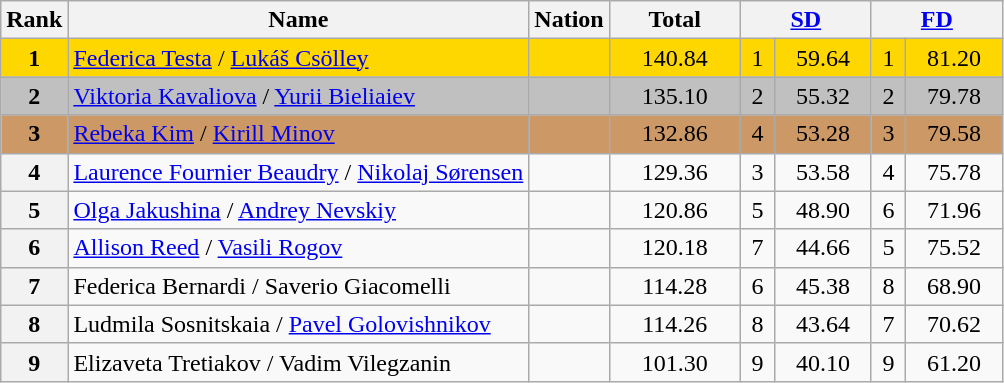<table class="wikitable sortable">
<tr>
<th>Rank</th>
<th>Name</th>
<th>Nation</th>
<th width="80px">Total</th>
<th colspan="2" width="80px"><a href='#'>SD</a></th>
<th colspan="2" width="80px"><a href='#'>FD</a></th>
</tr>
<tr bgcolor="gold">
<td align="center"><strong>1</strong></td>
<td><a href='#'>Federica Testa</a> / <a href='#'>Lukáš Csölley</a></td>
<td></td>
<td align="center">140.84</td>
<td align="center">1</td>
<td align="center">59.64</td>
<td align="center">1</td>
<td align="center">81.20</td>
</tr>
<tr bgcolor="silver">
<td align="center"><strong>2</strong></td>
<td><a href='#'>Viktoria Kavaliova</a> / <a href='#'>Yurii Bieliaiev</a></td>
<td></td>
<td align="center">135.10</td>
<td align="center">2</td>
<td align="center">55.32</td>
<td align="center">2</td>
<td align="center">79.78</td>
</tr>
<tr bgcolor="cc9966">
<td align="center"><strong>3</strong></td>
<td><a href='#'>Rebeka Kim</a> / <a href='#'>Kirill Minov</a></td>
<td></td>
<td align="center">132.86</td>
<td align="center">4</td>
<td align="center">53.28</td>
<td align="center">3</td>
<td align="center">79.58</td>
</tr>
<tr>
<th>4</th>
<td><a href='#'>Laurence Fournier Beaudry</a> / <a href='#'>Nikolaj Sørensen</a></td>
<td></td>
<td align="center">129.36</td>
<td align="center">3</td>
<td align="center">53.58</td>
<td align="center">4</td>
<td align="center">75.78</td>
</tr>
<tr>
<th>5</th>
<td><a href='#'>Olga Jakushina</a> / <a href='#'>Andrey Nevskiy</a></td>
<td></td>
<td align="center">120.86</td>
<td align="center">5</td>
<td align="center">48.90</td>
<td align="center">6</td>
<td align="center">71.96</td>
</tr>
<tr>
<th>6</th>
<td><a href='#'>Allison Reed</a> / <a href='#'>Vasili Rogov</a></td>
<td></td>
<td align="center">120.18</td>
<td align="center">7</td>
<td align="center">44.66</td>
<td align="center">5</td>
<td align="center">75.52</td>
</tr>
<tr>
<th>7</th>
<td>Federica Bernardi / Saverio Giacomelli</td>
<td></td>
<td align="center">114.28</td>
<td align="center">6</td>
<td align="center">45.38</td>
<td align="center">8</td>
<td align="center">68.90</td>
</tr>
<tr>
<th>8</th>
<td>Ludmila Sosnitskaia / <a href='#'>Pavel Golovishnikov</a></td>
<td></td>
<td align="center">114.26</td>
<td align="center">8</td>
<td align="center">43.64</td>
<td align="center">7</td>
<td align="center">70.62</td>
</tr>
<tr>
<th>9</th>
<td>Elizaveta Tretiakov / Vadim Vilegzanin</td>
<td></td>
<td align="center">101.30</td>
<td align="center">9</td>
<td align="center">40.10</td>
<td align="center">9</td>
<td align="center">61.20</td>
</tr>
</table>
